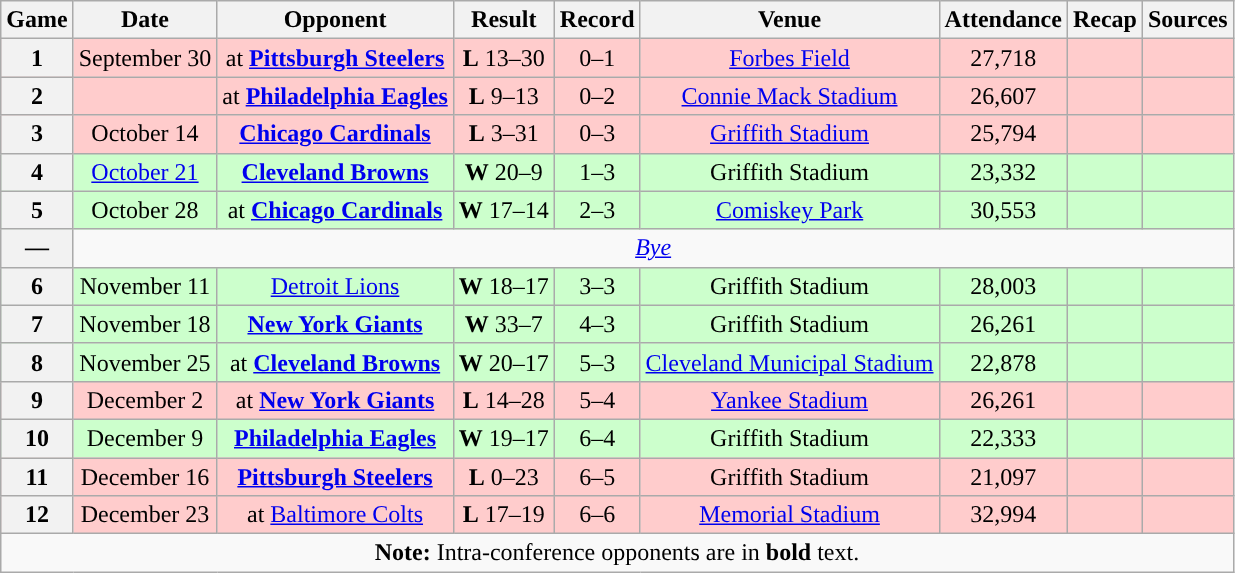<table class="wikitable" style="text-align:center">
<tr>
<th>Game</th>
<th>Date</th>
<th>Opponent</th>
<th>Result</th>
<th>Record</th>
<th>Venue</th>
<th>Attendance</th>
<th>Recap</th>
<th>Sources</th>
</tr>
<tr style="background:#fcc">
<th>1</th>
<td>September 30</td>
<td>at <strong><a href='#'>Pittsburgh Steelers</a></strong></td>
<td><strong>L</strong> 13–30</td>
<td>0–1</td>
<td><a href='#'>Forbes Field</a></td>
<td>27,718</td>
<td></td>
<td></td>
</tr>
<tr style="background:#fcc">
<th>2</th>
<td></td>
<td>at <strong><a href='#'>Philadelphia Eagles</a></strong></td>
<td><strong>L</strong> 9–13</td>
<td>0–2</td>
<td><a href='#'>Connie Mack Stadium</a></td>
<td>26,607</td>
<td></td>
<td></td>
</tr>
<tr style="background:#fcc">
<th>3</th>
<td>October 14</td>
<td><strong><a href='#'>Chicago Cardinals</a></strong></td>
<td><strong>L</strong> 3–31</td>
<td>0–3</td>
<td><a href='#'>Griffith Stadium</a></td>
<td>25,794</td>
<td></td>
<td></td>
</tr>
<tr style="background:#cfc">
<th>4</th>
<td><a href='#'>October 21</a></td>
<td><strong><a href='#'>Cleveland Browns</a></strong></td>
<td><strong>W</strong> 20–9</td>
<td>1–3</td>
<td>Griffith Stadium</td>
<td>23,332</td>
<td></td>
<td></td>
</tr>
<tr style="background:#cfc">
<th>5</th>
<td>October 28</td>
<td>at <strong><a href='#'>Chicago Cardinals</a></strong></td>
<td><strong>W</strong> 17–14</td>
<td>2–3</td>
<td><a href='#'>Comiskey Park</a></td>
<td>30,553</td>
<td></td>
<td></td>
</tr>
<tr>
<th>—</th>
<td colspan="8"><em><a href='#'>Bye</a></em></td>
</tr>
<tr style="background:#cfc">
<th>6</th>
<td>November 11</td>
<td><a href='#'>Detroit Lions</a></td>
<td><strong>W</strong> 18–17</td>
<td>3–3</td>
<td>Griffith Stadium</td>
<td>28,003</td>
<td></td>
<td></td>
</tr>
<tr style="background:#cfc">
<th>7</th>
<td>November 18</td>
<td><strong><a href='#'>New York Giants</a></strong></td>
<td><strong>W</strong> 33–7</td>
<td>4–3</td>
<td>Griffith Stadium</td>
<td>26,261</td>
<td></td>
<td></td>
</tr>
<tr style="background:#cfc">
<th>8</th>
<td>November 25</td>
<td>at <strong><a href='#'>Cleveland Browns</a></strong></td>
<td><strong>W</strong> 20–17</td>
<td>5–3</td>
<td><a href='#'>Cleveland Municipal Stadium</a></td>
<td>22,878</td>
<td></td>
<td></td>
</tr>
<tr style="background:#fcc">
<th>9</th>
<td>December 2</td>
<td>at <strong><a href='#'>New York Giants</a></strong></td>
<td><strong>L</strong> 14–28</td>
<td>5–4</td>
<td><a href='#'>Yankee Stadium</a></td>
<td>26,261</td>
<td></td>
<td></td>
</tr>
<tr style="background:#cfc">
<th>10</th>
<td>December 9</td>
<td><strong><a href='#'>Philadelphia Eagles</a></strong></td>
<td><strong>W</strong> 19–17</td>
<td>6–4</td>
<td>Griffith Stadium</td>
<td>22,333</td>
<td></td>
<td></td>
</tr>
<tr style="background:#fcc">
<th>11</th>
<td>December 16</td>
<td><strong><a href='#'>Pittsburgh Steelers</a></strong></td>
<td><strong>L</strong> 0–23</td>
<td>6–5</td>
<td>Griffith Stadium</td>
<td>21,097</td>
<td></td>
<td></td>
</tr>
<tr style="background:#fcc">
<th>12</th>
<td>December 23</td>
<td>at <a href='#'>Baltimore Colts</a></td>
<td><strong>L</strong> 17–19</td>
<td>6–6</td>
<td><a href='#'>Memorial Stadium</a></td>
<td>32,994</td>
<td></td>
<td></td>
</tr>
<tr>
<td colspan="10"><strong>Note:</strong> Intra-conference opponents are in <strong>bold</strong> text.</td>
</tr>
</table>
